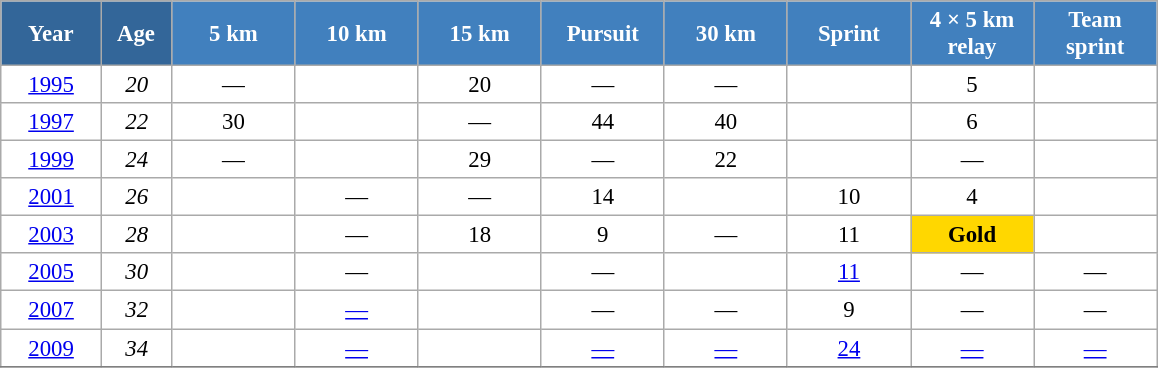<table class="wikitable" style="font-size:95%; text-align:center; border:grey solid 1px; border-collapse:collapse; background:#ffffff;">
<tr>
<th style="background-color:#369; color:white; width:60px;"> Year </th>
<th style="background-color:#369; color:white; width:40px;"> Age </th>
<th style="background-color:#4180be; color:white; width:75px;"> 5 km </th>
<th style="background-color:#4180be; color:white; width:75px;"> 10 km </th>
<th style="background-color:#4180be; color:white; width:75px;"> 15 km </th>
<th style="background-color:#4180be; color:white; width:75px;"> Pursuit </th>
<th style="background-color:#4180be; color:white; width:75px;"> 30 km </th>
<th style="background-color:#4180be; color:white; width:75px;"> Sprint </th>
<th style="background-color:#4180be; color:white; width:75px;"> 4 × 5 km <br> relay </th>
<th style="background-color:#4180be; color:white; width:75px;"> Team <br> sprint </th>
</tr>
<tr>
<td><a href='#'>1995</a></td>
<td><em>20</em></td>
<td>—</td>
<td></td>
<td>20</td>
<td>—</td>
<td>—</td>
<td></td>
<td>5</td>
<td></td>
</tr>
<tr>
<td><a href='#'>1997</a></td>
<td><em>22</em></td>
<td>30</td>
<td></td>
<td>—</td>
<td>44</td>
<td>40</td>
<td></td>
<td>6</td>
<td></td>
</tr>
<tr>
<td><a href='#'>1999</a></td>
<td><em>24</em></td>
<td>—</td>
<td></td>
<td>29</td>
<td>—</td>
<td>22</td>
<td></td>
<td>—</td>
<td></td>
</tr>
<tr>
<td><a href='#'>2001</a></td>
<td><em>26</em></td>
<td></td>
<td>—</td>
<td>—</td>
<td>14</td>
<td></td>
<td>10</td>
<td>4</td>
<td></td>
</tr>
<tr>
<td><a href='#'>2003</a></td>
<td><em>28</em></td>
<td></td>
<td>—</td>
<td>18</td>
<td>9</td>
<td>—</td>
<td>11</td>
<td style="background:gold;"><strong>Gold</strong></td>
<td></td>
</tr>
<tr>
<td><a href='#'>2005</a></td>
<td><em>30</em></td>
<td></td>
<td>—</td>
<td></td>
<td>—</td>
<td></td>
<td><a href='#'>11</a></td>
<td>—</td>
<td>—</td>
</tr>
<tr>
<td><a href='#'>2007</a></td>
<td><em>32</em></td>
<td></td>
<td><a href='#'>—</a></td>
<td></td>
<td>—</td>
<td>—</td>
<td>9</td>
<td>—</td>
<td>—</td>
</tr>
<tr>
<td><a href='#'>2009</a></td>
<td><em>34</em></td>
<td></td>
<td><a href='#'>—</a></td>
<td></td>
<td><a href='#'>—</a></td>
<td><a href='#'>—</a></td>
<td><a href='#'>24</a></td>
<td><a href='#'>—</a></td>
<td><a href='#'>—</a></td>
</tr>
<tr>
</tr>
</table>
